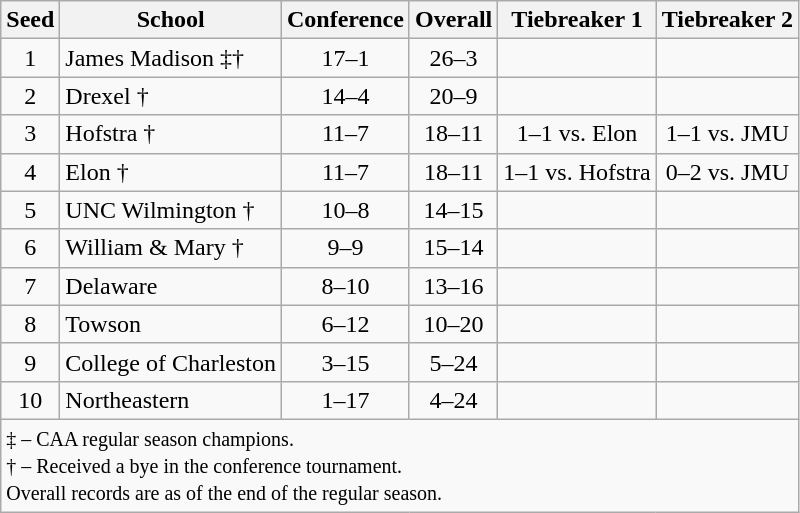<table class="wikitable" style="white-space:nowrap; text-align:center">
<tr>
<th>Seed</th>
<th>School</th>
<th>Conference</th>
<th>Overall</th>
<th>Tiebreaker 1</th>
<th>Tiebreaker 2</th>
</tr>
<tr>
<td>1</td>
<td align=left>James Madison ‡†</td>
<td>17–1</td>
<td>26–3</td>
<td></td>
<td></td>
</tr>
<tr>
<td>2</td>
<td align=left>Drexel †</td>
<td>14–4</td>
<td>20–9</td>
<td></td>
<td></td>
</tr>
<tr>
<td>3</td>
<td align=left>Hofstra †</td>
<td>11–7</td>
<td>18–11</td>
<td>1–1 vs. Elon</td>
<td>1–1 vs. JMU</td>
</tr>
<tr>
<td>4</td>
<td align=left>Elon †</td>
<td>11–7</td>
<td>18–11</td>
<td>1–1 vs. Hofstra</td>
<td>0–2 vs. JMU</td>
</tr>
<tr>
<td>5</td>
<td align=left>UNC Wilmington †</td>
<td>10–8</td>
<td>14–15</td>
<td></td>
<td></td>
</tr>
<tr>
<td>6</td>
<td align=left>William & Mary †</td>
<td>9–9</td>
<td>15–14</td>
<td></td>
<td></td>
</tr>
<tr>
<td>7</td>
<td align=left>Delaware</td>
<td>8–10</td>
<td>13–16</td>
<td></td>
<td></td>
</tr>
<tr>
<td>8</td>
<td align=left>Towson</td>
<td>6–12</td>
<td>10–20</td>
<td></td>
<td></td>
</tr>
<tr>
<td>9</td>
<td align=left>College of Charleston</td>
<td>3–15</td>
<td>5–24</td>
<td></td>
<td></td>
</tr>
<tr>
<td>10</td>
<td align=left>Northeastern</td>
<td>1–17</td>
<td>4–24</td>
<td></td>
<td></td>
</tr>
<tr>
<td colspan=6 align=left><small>‡ – CAA regular season champions.<br>† – Received a bye in the conference tournament.<br>Overall records are as of the end of the regular season.</small></td>
</tr>
</table>
